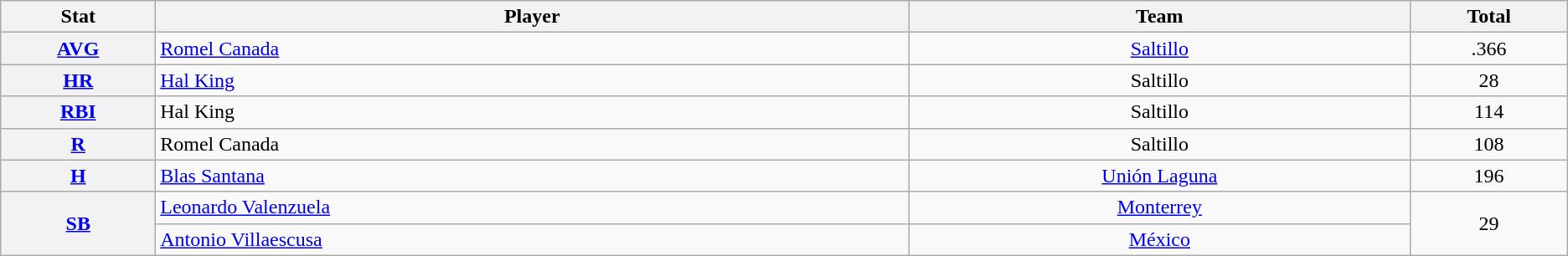<table class="wikitable" style="text-align:center;">
<tr>
<th scope="col" width="3%">Stat</th>
<th scope="col" width="15%">Player</th>
<th scope="col" width="10%">Team</th>
<th scope="col" width="3%">Total</th>
</tr>
<tr>
<th scope="row" style="text-align:center;"><a href='#'>AVG</a></th>
<td align=left> <a href='#'>Romel Canada</a></td>
<td><a href='#'>Saltillo</a></td>
<td>.366</td>
</tr>
<tr>
<th scope="row" style="text-align:center;"><a href='#'>HR</a></th>
<td align=left> <a href='#'>Hal King</a></td>
<td>Saltillo</td>
<td>28</td>
</tr>
<tr>
<th scope="row" style="text-align:center;"><a href='#'>RBI</a></th>
<td align=left> Hal King</td>
<td>Saltillo</td>
<td>114</td>
</tr>
<tr>
<th scope="row" style="text-align:center;"><a href='#'>R</a></th>
<td align=left> Romel Canada</td>
<td>Saltillo</td>
<td>108</td>
</tr>
<tr>
<th scope="row" style="text-align:center;"><a href='#'>H</a></th>
<td align=left> <a href='#'>Blas Santana</a></td>
<td><a href='#'>Unión Laguna</a></td>
<td>196</td>
</tr>
<tr>
<th scope="row" style="text-align:center;" rowspan=2><a href='#'>SB</a></th>
<td align=left> <a href='#'>Leonardo Valenzuela</a></td>
<td><a href='#'>Monterrey</a></td>
<td rowspan=2>29</td>
</tr>
<tr>
<td align=left> <a href='#'>Antonio Villaescusa</a></td>
<td><a href='#'>México</a></td>
</tr>
</table>
